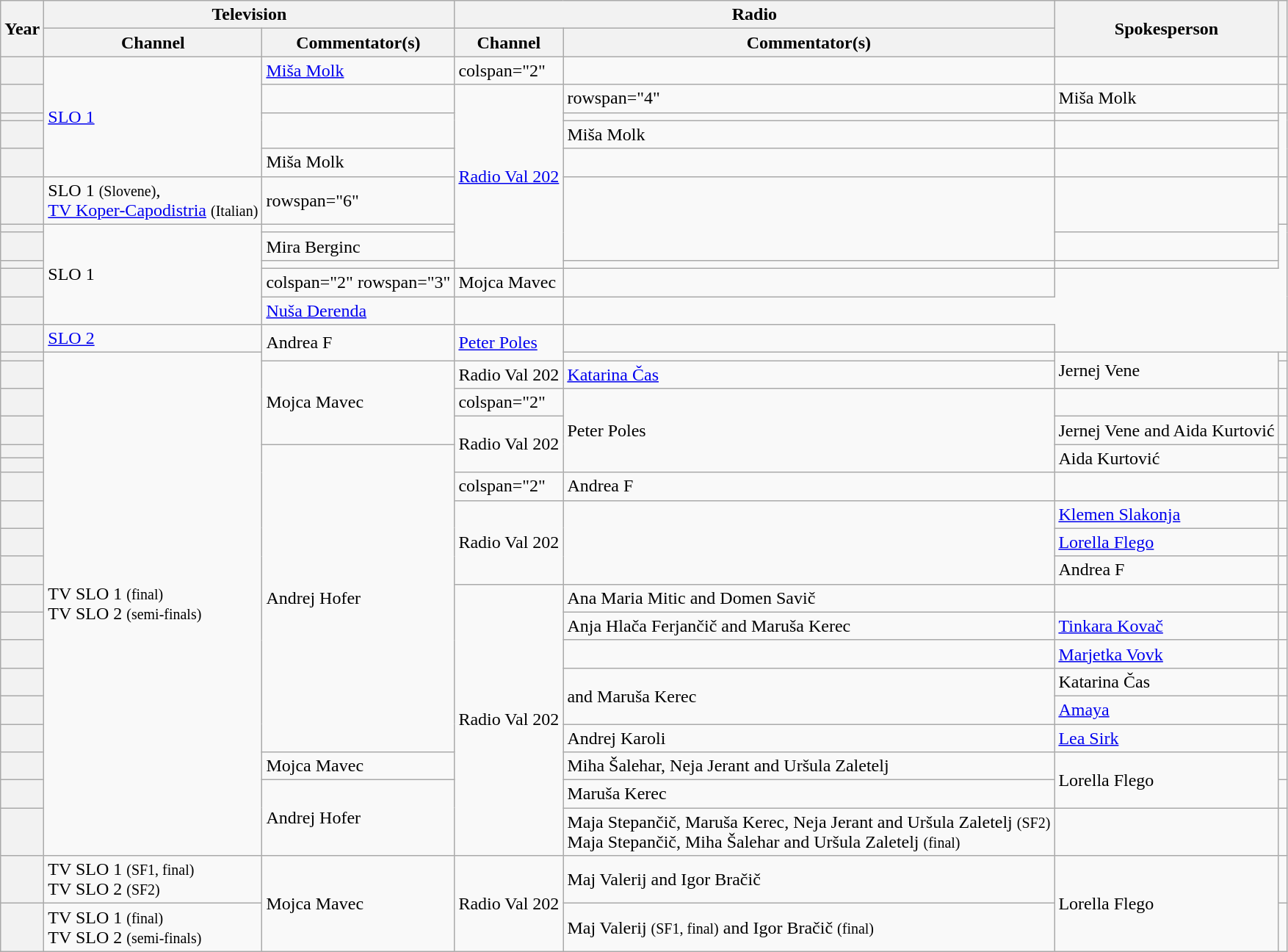<table class="wikitable sortable plainrowheaders sticky-header" text-align: left;">
<tr>
<th scope="col" rowspan="2">Year</th>
<th scope="col" colspan="2">Television</th>
<th scope="col" colspan="2">Radio</th>
<th scope="col" rowspan="2">Spokesperson</th>
<th scope="col" rowspan="2" class="unsortable"></th>
</tr>
<tr>
<th scope="col">Channel</th>
<th scope="col">Commentator(s)</th>
<th scope="col">Channel</th>
<th scope="col">Commentator(s)</th>
</tr>
<tr>
<th scope="row"></th>
<td rowspan="5"><a href='#'>SLO 1</a></td>
<td><a href='#'>Miša Molk</a></td>
<td>colspan="2" </td>
<td></td>
<td></td>
</tr>
<tr>
<th scope="row"></th>
<td></td>
<td rowspan="8"><a href='#'>Radio Val 202</a></td>
<td>rowspan="4" </td>
<td>Miša Molk</td>
<td></td>
</tr>
<tr>
<th scope="row"></th>
<td rowspan="2"></td>
<td></td>
<td></td>
</tr>
<tr>
<th scope="row"></th>
<td>Miša Molk</td>
<td></td>
</tr>
<tr>
<th scope="row"></th>
<td>Miša Molk</td>
<td></td>
<td></td>
</tr>
<tr>
<th scope="row"></th>
<td>SLO 1 <small>(Slovene)</small>, <br> <a href='#'>TV Koper-Capodistria</a> <small>(Italian)</small></td>
<td>rowspan="6" </td>
<td rowspan="3"></td>
<td rowspan="2"></td>
<td></td>
</tr>
<tr>
<th scope="row"></th>
<td rowspan="5">SLO 1</td>
<td></td>
</tr>
<tr>
<th scope="row"></th>
<td>Mira Berginc</td>
<td></td>
</tr>
<tr>
<th scope="row"></th>
<td></td>
<td></td>
<td></td>
</tr>
<tr>
<th scope="row"></th>
<td>colspan="2" rowspan="3" </td>
<td>Mojca Mavec</td>
<td></td>
</tr>
<tr>
<th scope="row"></th>
<td><a href='#'>Nuša Derenda</a></td>
<td></td>
</tr>
<tr>
<th scope="row"></th>
<td><a href='#'>SLO 2</a></td>
<td rowspan="2">Andrea F</td>
<td rowspan="2"><a href='#'>Peter Poles</a></td>
<td></td>
</tr>
<tr>
<th scope="row"></th>
<td rowspan="19">TV SLO 1 <small>(final)</small><br>TV SLO 2 <small>(semi-finals)</small></td>
<td></td>
<td rowspan="2">Jernej Vene</td>
<td></td>
</tr>
<tr>
<th scope="row"></th>
<td rowspan="3">Mojca Mavec</td>
<td>Radio Val 202</td>
<td><a href='#'>Katarina Čas</a></td>
<td></td>
</tr>
<tr>
<th scope="row"></th>
<td>colspan="2" </td>
<td rowspan="4">Peter Poles</td>
<td></td>
</tr>
<tr>
<th scope="row"></th>
<td rowspan="3">Radio Val 202</td>
<td>Jernej Vene and Aida Kurtović</td>
<td></td>
</tr>
<tr>
<th scope="row"></th>
<td rowspan="12">Andrej Hofer</td>
<td rowspan="2">Aida Kurtović</td>
<td></td>
</tr>
<tr>
<th scope="row"></th>
<td></td>
</tr>
<tr>
<th scope="row"></th>
<td>colspan="2" </td>
<td>Andrea F</td>
<td></td>
</tr>
<tr>
<th scope="row"></th>
<td rowspan="3">Radio Val 202</td>
<td rowspan="3"></td>
<td><a href='#'>Klemen Slakonja</a></td>
<td></td>
</tr>
<tr>
<th scope="row"></th>
<td><a href='#'>Lorella Flego</a></td>
<td></td>
</tr>
<tr>
<th scope="row"></th>
<td>Andrea F</td>
<td></td>
</tr>
<tr>
<th scope="row"></th>
<td rowspan="9">Radio Val 202<br></td>
<td>Ana Maria Mitic and Domen Savič</td>
<td></td>
<td></td>
</tr>
<tr>
<th scope="row"></th>
<td>Anja Hlača Ferjančič and Maruša Kerec</td>
<td><a href='#'>Tinkara Kovač</a></td>
<td></td>
</tr>
<tr>
<th scope="row"></th>
<td></td>
<td><a href='#'>Marjetka Vovk</a></td>
<td></td>
</tr>
<tr>
<th scope="row"></th>
<td rowspan="2"> and Maruša Kerec</td>
<td>Katarina Čas</td>
<td></td>
</tr>
<tr>
<th scope="row"></th>
<td><a href='#'>Amaya</a></td>
<td></td>
</tr>
<tr>
<th scope="row"></th>
<td>Andrej Karoli</td>
<td><a href='#'>Lea Sirk</a></td>
<td></td>
</tr>
<tr>
<th scope="row"></th>
<td>Mojca Mavec</td>
<td>Miha Šalehar, Neja Jerant and Uršula Zaletelj</td>
<td rowspan="2">Lorella Flego</td>
<td></td>
</tr>
<tr>
<th scope="row"></th>
<td rowspan="2">Andrej Hofer</td>
<td>Maruša Kerec</td>
<td></td>
</tr>
<tr>
<th scope="row"></th>
<td>Maja Stepančič, Maruša Kerec, Neja Jerant and Uršula Zaletelj <small>(SF2)</small><br>Maja Stepančič, Miha Šalehar and Uršula Zaletelj <small>(final)</small></td>
<td></td>
<td></td>
</tr>
<tr>
<th scope="row"></th>
<td>TV SLO 1 <small>(SF1, final)</small><br>TV SLO 2 <small>(SF2)</small></td>
<td rowspan=2>Mojca Mavec</td>
<td rowspan=2>Radio Val 202</td>
<td>Maj Valerij and Igor Bračič</td>
<td rowspan=2>Lorella Flego</td>
<td></td>
</tr>
<tr>
<th scope="row"></th>
<td>TV SLO 1 <small>(final)</small><br>TV SLO 2 <small>(semi-finals)</small></td>
<td>Maj Valerij <small>(SF1, final)</small> and Igor Bračič <small>(final)</small></td>
<td></td>
</tr>
</table>
